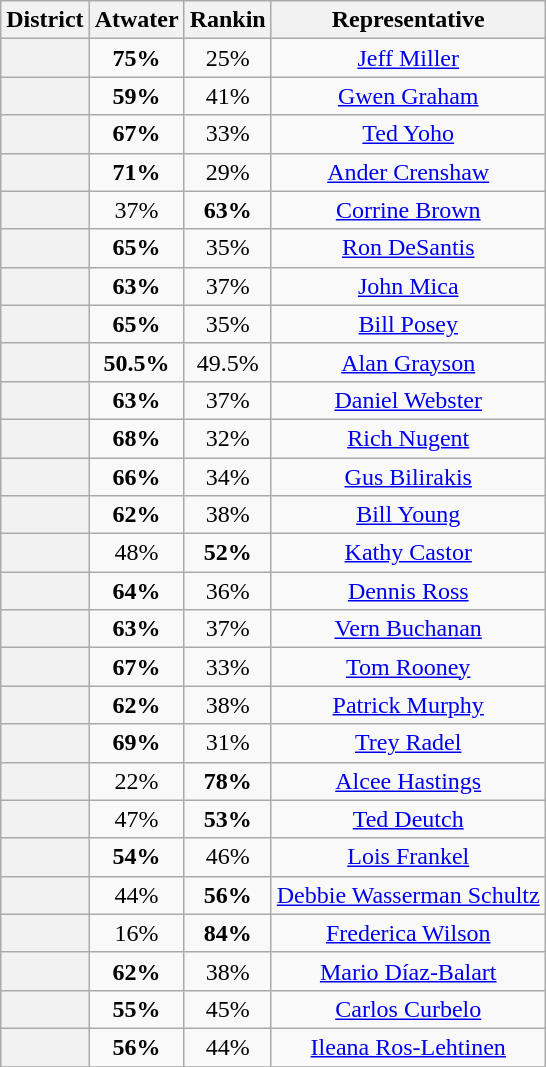<table class=wikitable>
<tr>
<th>District</th>
<th>Atwater</th>
<th>Rankin</th>
<th>Representative</th>
</tr>
<tr align=center>
<th></th>
<td><strong>75%</strong></td>
<td>25%</td>
<td><a href='#'>Jeff Miller</a></td>
</tr>
<tr align=center>
<th></th>
<td><strong>59%</strong></td>
<td>41%</td>
<td><a href='#'>Gwen Graham</a></td>
</tr>
<tr align=center>
<th></th>
<td><strong>67%</strong></td>
<td>33%</td>
<td><a href='#'>Ted Yoho</a></td>
</tr>
<tr align=center>
<th></th>
<td><strong>71%</strong></td>
<td>29%</td>
<td><a href='#'>Ander Crenshaw</a></td>
</tr>
<tr align=center>
<th></th>
<td>37%</td>
<td><strong>63%</strong></td>
<td><a href='#'>Corrine Brown</a></td>
</tr>
<tr align=center>
<th></th>
<td><strong>65%</strong></td>
<td>35%</td>
<td><a href='#'>Ron DeSantis</a></td>
</tr>
<tr align=center>
<th></th>
<td><strong>63%</strong></td>
<td>37%</td>
<td><a href='#'>John Mica</a></td>
</tr>
<tr align=center>
<th></th>
<td><strong>65%</strong></td>
<td>35%</td>
<td><a href='#'>Bill Posey</a></td>
</tr>
<tr align=center>
<th></th>
<td><strong>50.5%</strong></td>
<td>49.5%</td>
<td><a href='#'>Alan Grayson</a></td>
</tr>
<tr align=center>
<th></th>
<td><strong>63%</strong></td>
<td>37%</td>
<td><a href='#'>Daniel Webster</a></td>
</tr>
<tr align=center>
<th></th>
<td><strong>68%</strong></td>
<td>32%</td>
<td><a href='#'>Rich Nugent</a></td>
</tr>
<tr align=center>
<th></th>
<td><strong>66%</strong></td>
<td>34%</td>
<td><a href='#'>Gus Bilirakis</a></td>
</tr>
<tr align=center>
<th></th>
<td><strong>62%</strong></td>
<td>38%</td>
<td><a href='#'>Bill Young</a></td>
</tr>
<tr align=center>
<th></th>
<td>48%</td>
<td><strong>52%</strong></td>
<td><a href='#'>Kathy Castor</a></td>
</tr>
<tr align=center>
<th></th>
<td><strong>64%</strong></td>
<td>36%</td>
<td><a href='#'>Dennis Ross</a></td>
</tr>
<tr align=center>
<th></th>
<td><strong>63%</strong></td>
<td>37%</td>
<td><a href='#'>Vern Buchanan</a></td>
</tr>
<tr align=center>
<th></th>
<td><strong>67%</strong></td>
<td>33%</td>
<td><a href='#'>Tom Rooney</a></td>
</tr>
<tr align=center>
<th></th>
<td><strong>62%</strong></td>
<td>38%</td>
<td><a href='#'>Patrick Murphy</a></td>
</tr>
<tr align=center>
<th></th>
<td><strong>69%</strong></td>
<td>31%</td>
<td><a href='#'>Trey Radel</a></td>
</tr>
<tr align=center>
<th></th>
<td>22%</td>
<td><strong>78%</strong></td>
<td><a href='#'>Alcee Hastings</a></td>
</tr>
<tr align=center>
<th></th>
<td>47%</td>
<td><strong>53%</strong></td>
<td><a href='#'>Ted Deutch</a></td>
</tr>
<tr align=center>
<th></th>
<td><strong>54%</strong></td>
<td>46%</td>
<td><a href='#'>Lois Frankel</a></td>
</tr>
<tr align=center>
<th></th>
<td>44%</td>
<td><strong>56%</strong></td>
<td><a href='#'>Debbie Wasserman Schultz</a></td>
</tr>
<tr align=center>
<th></th>
<td>16%</td>
<td><strong>84%</strong></td>
<td><a href='#'>Frederica Wilson</a></td>
</tr>
<tr align=center>
<th></th>
<td><strong>62%</strong></td>
<td>38%</td>
<td><a href='#'>Mario Díaz-Balart</a></td>
</tr>
<tr align=center>
<th></th>
<td><strong>55%</strong></td>
<td>45%</td>
<td><a href='#'>Carlos Curbelo</a></td>
</tr>
<tr align=center>
<th></th>
<td><strong>56%</strong></td>
<td>44%</td>
<td><a href='#'>Ileana Ros-Lehtinen</a></td>
</tr>
<tr align=center>
</tr>
</table>
